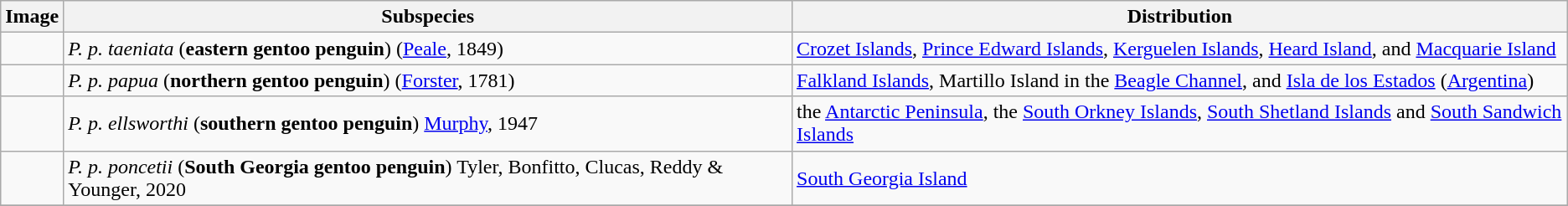<table class="wikitable ">
<tr>
<th>Image</th>
<th>Subspecies</th>
<th>Distribution</th>
</tr>
<tr>
<td></td>
<td><em>P. p. taeniata</em> (<strong>eastern gentoo penguin</strong>) (<a href='#'>Peale</a>, 1849)</td>
<td><a href='#'>Crozet Islands</a>, <a href='#'>Prince Edward Islands</a>, <a href='#'>Kerguelen Islands</a>, <a href='#'>Heard Island</a>, and <a href='#'>Macquarie Island</a></td>
</tr>
<tr>
<td></td>
<td><em>P. p. papua</em> (<strong>northern gentoo penguin</strong>) (<a href='#'>Forster</a>, 1781)</td>
<td><a href='#'>Falkland Islands</a>, Martillo Island in the <a href='#'>Beagle Channel</a>, and <a href='#'>Isla de los Estados</a> (<a href='#'>Argentina</a>)</td>
</tr>
<tr>
<td></td>
<td><em>P. p. ellsworthi</em> (<strong>southern gentoo penguin</strong>) <a href='#'>Murphy</a>, 1947</td>
<td>the <a href='#'>Antarctic Peninsula</a>, the <a href='#'>South Orkney Islands</a>, <a href='#'>South Shetland Islands</a> and <a href='#'>South Sandwich Islands</a></td>
</tr>
<tr>
<td></td>
<td><em>P. p. poncetii</em> (<strong>South Georgia gentoo penguin</strong>) Tyler, Bonfitto, Clucas, Reddy & Younger, 2020</td>
<td><a href='#'>South Georgia Island</a></td>
</tr>
<tr>
</tr>
</table>
